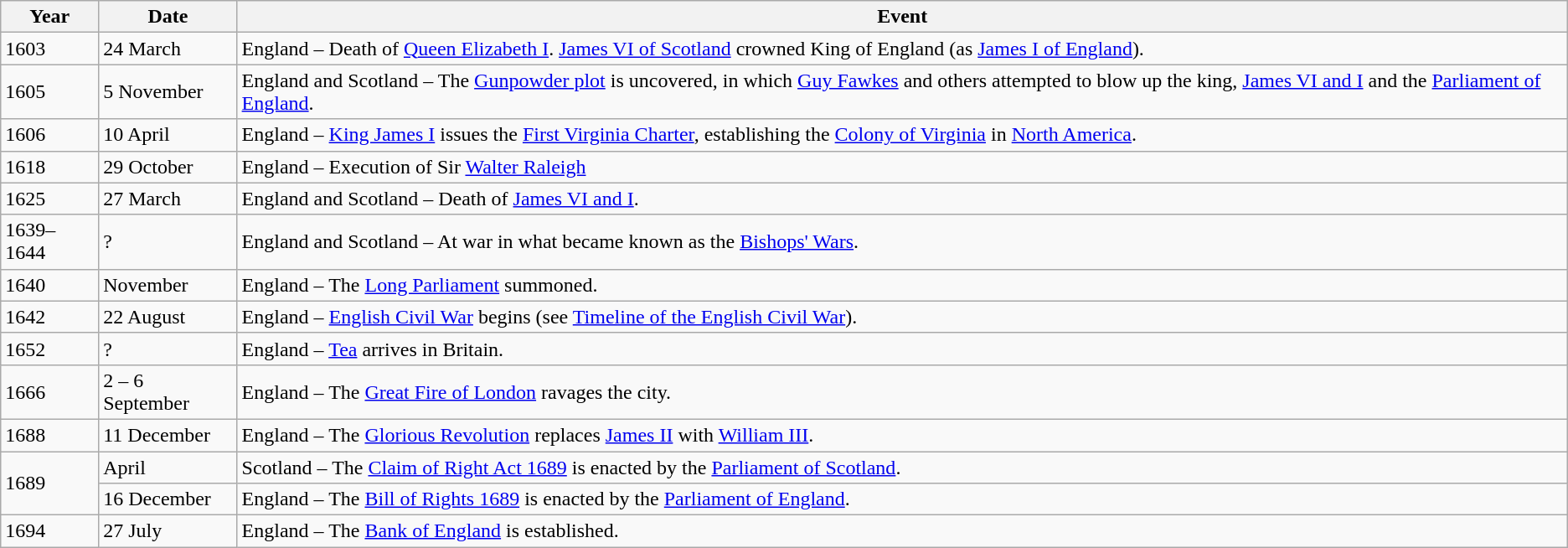<table class="wikitable">
<tr>
<th>Year</th>
<th>Date</th>
<th>Event</th>
</tr>
<tr>
<td>1603</td>
<td>24 March</td>
<td>England – Death of <a href='#'>Queen Elizabeth I</a>. <a href='#'>James VI of Scotland</a> crowned King of England (as <a href='#'>James I of England</a>).</td>
</tr>
<tr>
<td>1605</td>
<td>5 November</td>
<td>England and Scotland – The <a href='#'>Gunpowder plot</a> is uncovered, in which <a href='#'>Guy Fawkes</a> and others attempted to blow up the king, <a href='#'>James VI and I</a> and the <a href='#'>Parliament of England</a>.</td>
</tr>
<tr>
<td>1606</td>
<td>10 April</td>
<td>England – <a href='#'>King James I</a> issues the <a href='#'>First Virginia Charter</a>, establishing the <a href='#'>Colony of Virginia</a> in <a href='#'>North America</a>.</td>
</tr>
<tr>
<td>1618</td>
<td>29 October</td>
<td>England – Execution of Sir <a href='#'>Walter Raleigh</a></td>
</tr>
<tr>
<td>1625</td>
<td>27 March</td>
<td>England and Scotland – Death of <a href='#'>James VI and I</a>.</td>
</tr>
<tr Charles I crowned King of England>
<td>1639–1644</td>
<td>?</td>
<td>England and Scotland – At war in what became known as the <a href='#'>Bishops' Wars</a>.</td>
</tr>
<tr>
<td>1640</td>
<td>November</td>
<td>England – The <a href='#'>Long Parliament</a> summoned.</td>
</tr>
<tr>
<td>1642</td>
<td>22 August</td>
<td>England – <a href='#'>English Civil War</a> begins (see <a href='#'>Timeline of the English Civil War</a>).</td>
</tr>
<tr>
<td>1652</td>
<td>?</td>
<td>England – <a href='#'>Tea</a> arrives in Britain.</td>
</tr>
<tr>
<td>1666</td>
<td>2 – 6 September</td>
<td>England – The <a href='#'>Great Fire of London</a> ravages the city.</td>
</tr>
<tr>
<td>1688</td>
<td>11 December</td>
<td>England – The <a href='#'>Glorious Revolution</a> replaces <a href='#'>James II</a> with <a href='#'>William III</a>.</td>
</tr>
<tr>
<td rowspan="2">1689</td>
<td>April</td>
<td>Scotland – The <a href='#'>Claim of Right Act 1689</a> is enacted by the <a href='#'>Parliament of Scotland</a>.</td>
</tr>
<tr>
<td>16 December</td>
<td>England – The <a href='#'>Bill of Rights 1689</a> is enacted by the <a href='#'>Parliament of England</a>.</td>
</tr>
<tr>
<td>1694</td>
<td>27 July</td>
<td>England – The <a href='#'>Bank of England</a> is established.</td>
</tr>
</table>
